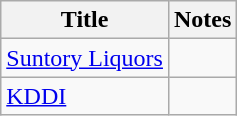<table class="wikitable">
<tr>
<th>Title</th>
<th>Notes</th>
</tr>
<tr>
<td><a href='#'>Suntory Liquors</a></td>
<td></td>
</tr>
<tr>
<td><a href='#'>KDDI</a></td>
<td></td>
</tr>
</table>
